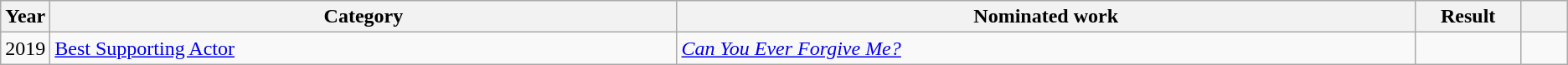<table class=wikitable>
<tr>
<th scope="col" style="width:1em;">Year</th>
<th scope="col" style="width:33em;">Category</th>
<th scope="col" style="width:39em;">Nominated work</th>
<th scope="col" style="width:5em;">Result</th>
<th scope="col" style="width:2em;"></th>
</tr>
<tr>
<td>2019</td>
<td><a href='#'>Best Supporting Actor</a></td>
<td><em><a href='#'>Can You Ever Forgive Me?</a></em></td>
<td></td>
<td style="text-align:center;"></td>
</tr>
</table>
